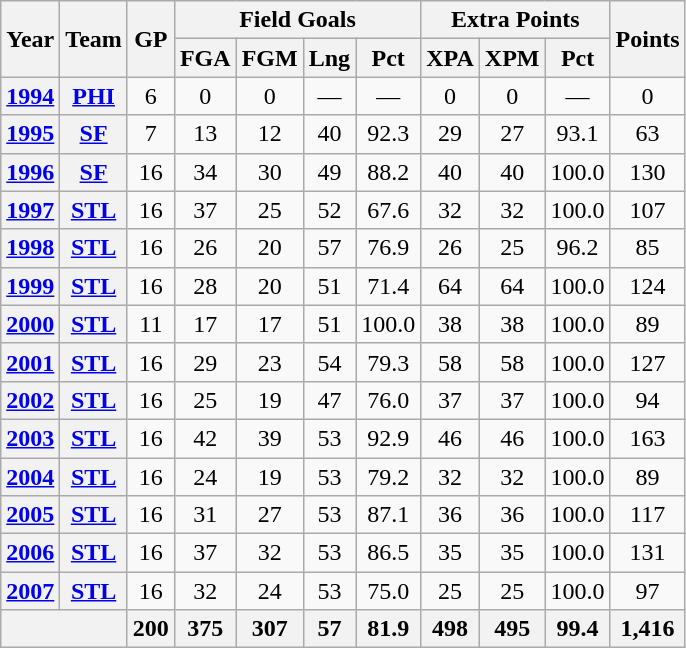<table class="wikitable" style="text-align:center;">
<tr>
<th rowspan="2">Year</th>
<th rowspan="2">Team</th>
<th rowspan="2">GP</th>
<th colspan="4">Field Goals</th>
<th colspan="3">Extra Points</th>
<th rowspan="2">Points</th>
</tr>
<tr>
<th>FGA</th>
<th>FGM</th>
<th>Lng</th>
<th>Pct</th>
<th>XPA</th>
<th>XPM</th>
<th>Pct</th>
</tr>
<tr>
<th><a href='#'>1994</a></th>
<th><a href='#'>PHI</a></th>
<td>6</td>
<td>0</td>
<td>0</td>
<td>—</td>
<td>—</td>
<td>0</td>
<td>0</td>
<td>—</td>
<td>0</td>
</tr>
<tr>
<th><a href='#'>1995</a></th>
<th><a href='#'>SF</a></th>
<td>7</td>
<td>13</td>
<td>12</td>
<td>40</td>
<td>92.3</td>
<td>29</td>
<td>27</td>
<td>93.1</td>
<td>63</td>
</tr>
<tr>
<th><a href='#'>1996</a></th>
<th><a href='#'>SF</a></th>
<td>16</td>
<td>34</td>
<td>30</td>
<td>49</td>
<td>88.2</td>
<td>40</td>
<td>40</td>
<td>100.0</td>
<td>130</td>
</tr>
<tr>
<th><a href='#'>1997</a></th>
<th><a href='#'>STL</a></th>
<td>16</td>
<td>37</td>
<td>25</td>
<td>52</td>
<td>67.6</td>
<td>32</td>
<td>32</td>
<td>100.0</td>
<td>107</td>
</tr>
<tr>
<th><a href='#'>1998</a></th>
<th><a href='#'>STL</a></th>
<td>16</td>
<td>26</td>
<td>20</td>
<td>57</td>
<td>76.9</td>
<td>26</td>
<td>25</td>
<td>96.2</td>
<td>85</td>
</tr>
<tr>
<th><a href='#'>1999</a></th>
<th><a href='#'>STL</a></th>
<td>16</td>
<td>28</td>
<td>20</td>
<td>51</td>
<td>71.4</td>
<td>64</td>
<td>64</td>
<td>100.0</td>
<td>124</td>
</tr>
<tr>
<th><a href='#'>2000</a></th>
<th><a href='#'>STL</a></th>
<td>11</td>
<td>17</td>
<td>17</td>
<td>51</td>
<td>100.0</td>
<td>38</td>
<td>38</td>
<td>100.0</td>
<td>89</td>
</tr>
<tr>
<th><a href='#'>2001</a></th>
<th><a href='#'>STL</a></th>
<td>16</td>
<td>29</td>
<td>23</td>
<td>54</td>
<td>79.3</td>
<td>58</td>
<td>58</td>
<td>100.0</td>
<td>127</td>
</tr>
<tr>
<th><a href='#'>2002</a></th>
<th><a href='#'>STL</a></th>
<td>16</td>
<td>25</td>
<td>19</td>
<td>47</td>
<td>76.0</td>
<td>37</td>
<td>37</td>
<td>100.0</td>
<td>94</td>
</tr>
<tr>
<th><a href='#'>2003</a></th>
<th><a href='#'>STL</a></th>
<td>16</td>
<td>42</td>
<td>39</td>
<td>53</td>
<td>92.9</td>
<td>46</td>
<td>46</td>
<td>100.0</td>
<td>163</td>
</tr>
<tr>
<th><a href='#'>2004</a></th>
<th><a href='#'>STL</a></th>
<td>16</td>
<td>24</td>
<td>19</td>
<td>53</td>
<td>79.2</td>
<td>32</td>
<td>32</td>
<td>100.0</td>
<td>89</td>
</tr>
<tr>
<th><a href='#'>2005</a></th>
<th><a href='#'>STL</a></th>
<td>16</td>
<td>31</td>
<td>27</td>
<td>53</td>
<td>87.1</td>
<td>36</td>
<td>36</td>
<td>100.0</td>
<td>117</td>
</tr>
<tr>
<th><a href='#'>2006</a></th>
<th><a href='#'>STL</a></th>
<td>16</td>
<td>37</td>
<td>32</td>
<td>53</td>
<td>86.5</td>
<td>35</td>
<td>35</td>
<td>100.0</td>
<td>131</td>
</tr>
<tr>
<th><a href='#'>2007</a></th>
<th><a href='#'>STL</a></th>
<td>16</td>
<td>32</td>
<td>24</td>
<td>53</td>
<td>75.0</td>
<td>25</td>
<td>25</td>
<td>100.0</td>
<td>97</td>
</tr>
<tr>
<th colspan="2"></th>
<th>200</th>
<th>375</th>
<th>307</th>
<th>57</th>
<th>81.9</th>
<th>498</th>
<th>495</th>
<th>99.4</th>
<th>1,416</th>
</tr>
</table>
